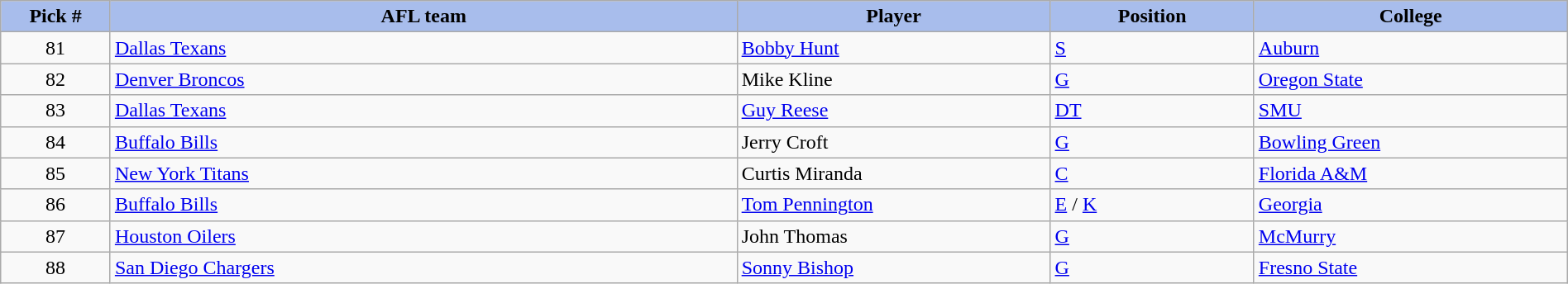<table class="wikitable sortable sortable" style="width: 100%">
<tr>
<th style="background:#A8BDEC;" width=7%>Pick #</th>
<th width=40% style="background:#A8BDEC;">AFL team</th>
<th width=20% style="background:#A8BDEC;">Player</th>
<th width=13% style="background:#A8BDEC;">Position</th>
<th style="background:#A8BDEC;">College</th>
</tr>
<tr>
<td align="center">81</td>
<td><a href='#'>Dallas Texans</a></td>
<td><a href='#'>Bobby Hunt</a></td>
<td><a href='#'>S</a></td>
<td><a href='#'>Auburn</a></td>
</tr>
<tr>
<td align="center">82</td>
<td><a href='#'>Denver Broncos</a></td>
<td>Mike Kline</td>
<td><a href='#'>G</a></td>
<td><a href='#'>Oregon State</a></td>
</tr>
<tr>
<td align="center">83</td>
<td><a href='#'>Dallas Texans</a></td>
<td><a href='#'>Guy Reese</a></td>
<td><a href='#'>DT</a></td>
<td><a href='#'>SMU</a></td>
</tr>
<tr>
<td align="center">84</td>
<td><a href='#'>Buffalo Bills</a></td>
<td>Jerry Croft</td>
<td><a href='#'>G</a></td>
<td><a href='#'>Bowling Green</a></td>
</tr>
<tr>
<td align="center">85</td>
<td><a href='#'>New York Titans</a></td>
<td>Curtis Miranda</td>
<td><a href='#'>C</a></td>
<td><a href='#'>Florida A&M</a></td>
</tr>
<tr>
<td align="center">86</td>
<td><a href='#'>Buffalo Bills</a></td>
<td><a href='#'>Tom Pennington</a></td>
<td><a href='#'>E</a> / <a href='#'>K</a></td>
<td><a href='#'>Georgia</a></td>
</tr>
<tr>
<td align="center">87</td>
<td><a href='#'>Houston Oilers</a></td>
<td>John Thomas</td>
<td><a href='#'>G</a></td>
<td><a href='#'>McMurry</a></td>
</tr>
<tr>
<td align="center">88</td>
<td><a href='#'>San Diego Chargers</a></td>
<td><a href='#'>Sonny Bishop</a></td>
<td><a href='#'>G</a></td>
<td><a href='#'>Fresno State</a></td>
</tr>
</table>
